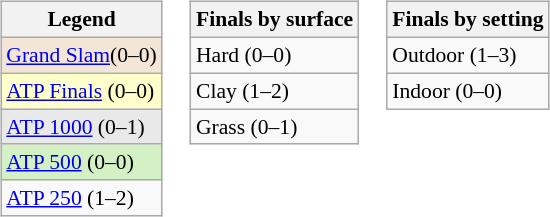<table>
<tr valign=top>
<td><br><table class=wikitable style="font-size:90%">
<tr>
<th>Legend</th>
</tr>
<tr style="background:#f3e6d7;">
<td><a href='#'>Grand Slam</a>(0–0)</td>
</tr>
<tr style="background:#ffc;">
<td><a href='#'>ATP Finals</a> (0–0)</td>
</tr>
<tr style="background:#e9e9e9;">
<td><a href='#'>ATP 1000</a> (0–1)</td>
</tr>
<tr style="background:#d4f1c5;">
<td><a href='#'>ATP 500</a> (0–0)</td>
</tr>
<tr>
<td><a href='#'>ATP 250</a> (1–2)</td>
</tr>
</table>
</td>
<td><br><table class=wikitable style="font-size:90%">
<tr>
<th>Finals by surface</th>
</tr>
<tr>
<td>Hard (0–0)</td>
</tr>
<tr>
<td>Clay (1–2)</td>
</tr>
<tr>
<td>Grass (0–1)</td>
</tr>
</table>
</td>
<td><br><table class=wikitable style="font-size:90%">
<tr>
<th>Finals by setting</th>
</tr>
<tr>
<td>Outdoor (1–3)</td>
</tr>
<tr>
<td>Indoor (0–0)</td>
</tr>
</table>
</td>
</tr>
</table>
